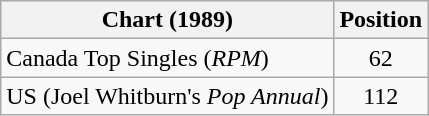<table class="wikitable sortable">
<tr>
<th align="left">Chart (1989)</th>
<th align="center">Position</th>
</tr>
<tr>
<td>Canada Top Singles (<em>RPM</em>)</td>
<td style="text-align:center;">62</td>
</tr>
<tr>
<td>US (Joel Whitburn's <em>Pop Annual</em>)</td>
<td style="text-align:center;">112</td>
</tr>
</table>
